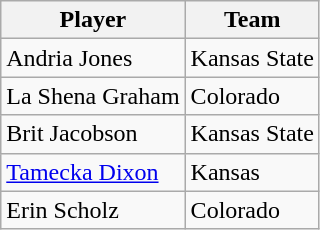<table class="wikitable">
<tr>
<th>Player</th>
<th>Team</th>
</tr>
<tr>
<td>Andria Jones</td>
<td>Kansas State</td>
</tr>
<tr>
<td>La Shena Graham</td>
<td>Colorado</td>
</tr>
<tr>
<td>Brit Jacobson</td>
<td>Kansas State</td>
</tr>
<tr>
<td><a href='#'>Tamecka Dixon</a></td>
<td>Kansas</td>
</tr>
<tr>
<td>Erin Scholz</td>
<td>Colorado</td>
</tr>
</table>
